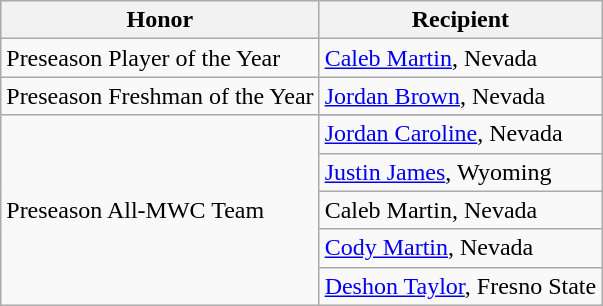<table class="wikitable" border="1">
<tr>
<th>Honor</th>
<th>Recipient</th>
</tr>
<tr>
<td>Preseason Player of the Year</td>
<td><a href='#'>Caleb Martin</a>, Nevada</td>
</tr>
<tr>
<td>Preseason Freshman of the Year</td>
<td><a href='#'>Jordan Brown</a>, Nevada</td>
</tr>
<tr>
<td rowspan="6" valign="middle">Preseason All-MWC Team</td>
</tr>
<tr>
<td><a href='#'>Jordan Caroline</a>, Nevada</td>
</tr>
<tr>
<td><a href='#'>Justin James</a>, Wyoming</td>
</tr>
<tr>
<td>Caleb Martin, Nevada</td>
</tr>
<tr>
<td><a href='#'>Cody Martin</a>, Nevada</td>
</tr>
<tr>
<td><a href='#'>Deshon Taylor</a>, Fresno State</td>
</tr>
</table>
